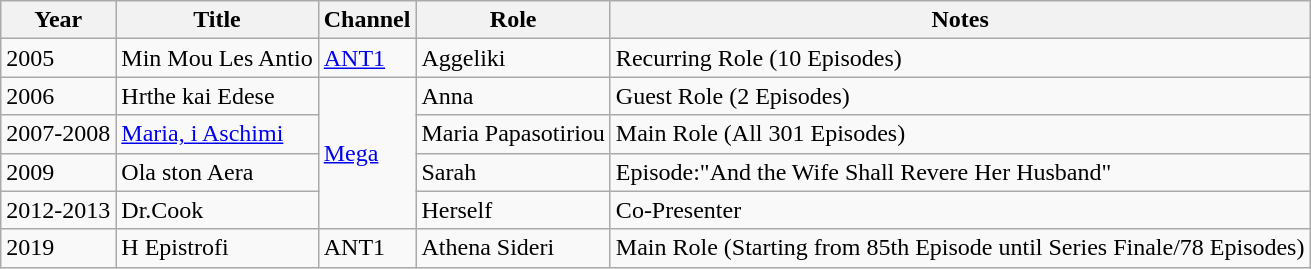<table class="wikitable sortable">
<tr>
<th>Year</th>
<th>Title</th>
<th>Channel</th>
<th>Role</th>
<th class="unsortable">Notes</th>
</tr>
<tr>
<td>2005</td>
<td>Min Mou Les Antio</td>
<td><a href='#'>ANT1</a></td>
<td>Aggeliki</td>
<td>Recurring Role (10 Episodes)</td>
</tr>
<tr>
<td>2006</td>
<td>Hrthe kai Edese</td>
<td rowspan=4><a href='#'>Mega</a></td>
<td>Anna</td>
<td>Guest Role (2 Episodes)</td>
</tr>
<tr>
<td>2007-2008</td>
<td><a href='#'>Maria, i Aschimi</a></td>
<td>Maria Papasotiriou</td>
<td>Main Role (All 301 Episodes)</td>
</tr>
<tr>
<td>2009</td>
<td>Ola ston Aera</td>
<td>Sarah</td>
<td>Episode:"And the Wife Shall Revere Her Husband"</td>
</tr>
<tr>
<td>2012-2013</td>
<td>Dr.Cook</td>
<td>Herself</td>
<td>Co-Presenter</td>
</tr>
<tr>
<td>2019</td>
<td>H Epistrofi</td>
<td>ANT1</td>
<td>Athena Sideri</td>
<td>Main Role (Starting from 85th Episode until Series Finale/78 Episodes)</td>
</tr>
</table>
